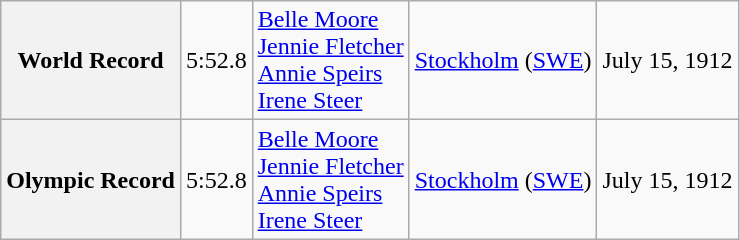<table class="wikitable" style="text-align:left">
<tr>
<th>World Record</th>
<td>5:52.8</td>
<td> <a href='#'>Belle Moore</a><br> <a href='#'>Jennie Fletcher</a><br> <a href='#'>Annie Speirs</a><br> <a href='#'>Irene Steer</a></td>
<td><a href='#'>Stockholm</a> (<a href='#'>SWE</a>)</td>
<td>July 15, 1912</td>
</tr>
<tr>
<th>Olympic Record</th>
<td>5:52.8</td>
<td> <a href='#'>Belle Moore</a><br> <a href='#'>Jennie Fletcher</a><br> <a href='#'>Annie Speirs</a><br> <a href='#'>Irene Steer</a></td>
<td><a href='#'>Stockholm</a> (<a href='#'>SWE</a>)</td>
<td>July 15, 1912</td>
</tr>
</table>
